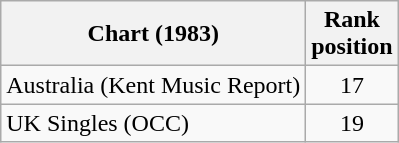<table class="wikitable">
<tr>
<th scope="col">Chart (1983)</th>
<th scope="col">Rank<br>position</th>
</tr>
<tr>
<td>Australia (Kent Music Report)</td>
<td style="text-align:center;">17</td>
</tr>
<tr>
<td>UK Singles (OCC)</td>
<td style="text-align:center;">19</td>
</tr>
</table>
